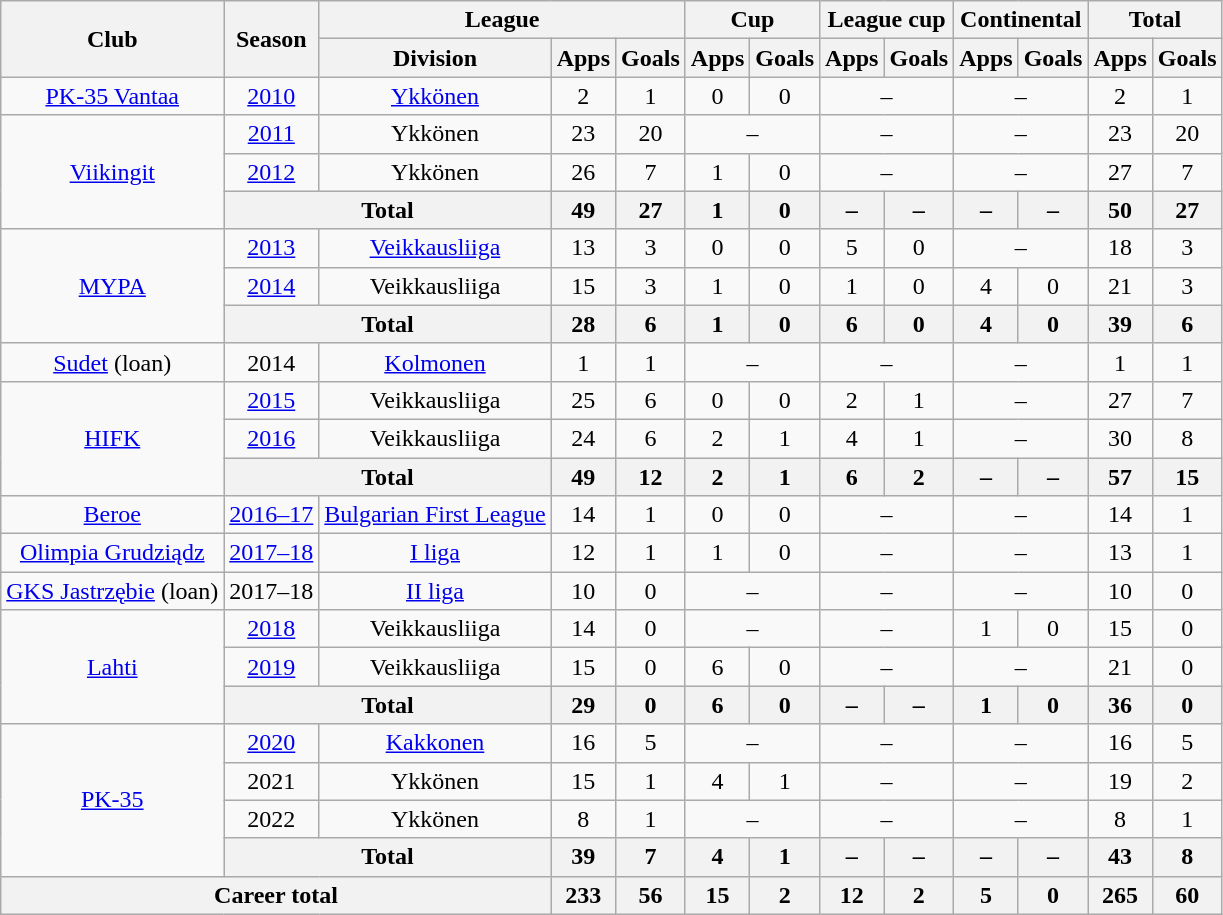<table class="wikitable" style="text-align:center">
<tr>
<th rowspan="2">Club</th>
<th rowspan="2">Season</th>
<th colspan="3">League</th>
<th colspan="2">Cup</th>
<th colspan="2">League cup</th>
<th colspan="2">Continental</th>
<th colspan="2">Total</th>
</tr>
<tr>
<th>Division</th>
<th>Apps</th>
<th>Goals</th>
<th>Apps</th>
<th>Goals</th>
<th>Apps</th>
<th>Goals</th>
<th>Apps</th>
<th>Goals</th>
<th>Apps</th>
<th>Goals</th>
</tr>
<tr>
<td rowspan="1"><a href='#'>PK-35 Vantaa</a></td>
<td><a href='#'>2010</a></td>
<td><a href='#'>Ykkönen</a></td>
<td>2</td>
<td>1</td>
<td>0</td>
<td>0</td>
<td colspan="2">–</td>
<td colspan="2">–</td>
<td>2</td>
<td>1</td>
</tr>
<tr>
<td rowspan="3"><a href='#'>Viikingit</a></td>
<td><a href='#'>2011</a></td>
<td>Ykkönen</td>
<td>23</td>
<td>20</td>
<td colspan="2">–</td>
<td colspan="2">–</td>
<td colspan="2">–</td>
<td>23</td>
<td>20</td>
</tr>
<tr>
<td><a href='#'>2012</a></td>
<td>Ykkönen</td>
<td>26</td>
<td>7</td>
<td>1</td>
<td>0</td>
<td colspan="2">–</td>
<td colspan="2">–</td>
<td>27</td>
<td>7</td>
</tr>
<tr>
<th colspan="2">Total</th>
<th>49</th>
<th>27</th>
<th>1</th>
<th>0</th>
<th>–</th>
<th>–</th>
<th>–</th>
<th>–</th>
<th>50</th>
<th>27</th>
</tr>
<tr>
<td rowspan="3"><a href='#'>MYPA</a></td>
<td><a href='#'>2013</a></td>
<td><a href='#'>Veikkausliiga</a></td>
<td>13</td>
<td>3</td>
<td>0</td>
<td>0</td>
<td>5</td>
<td>0</td>
<td colspan="2">–</td>
<td>18</td>
<td>3</td>
</tr>
<tr>
<td><a href='#'>2014</a></td>
<td>Veikkausliiga</td>
<td>15</td>
<td>3</td>
<td>1</td>
<td>0</td>
<td>1</td>
<td>0</td>
<td>4</td>
<td>0</td>
<td>21</td>
<td>3</td>
</tr>
<tr>
<th colspan="2">Total</th>
<th>28</th>
<th>6</th>
<th>1</th>
<th>0</th>
<th>6</th>
<th>0</th>
<th>4</th>
<th>0</th>
<th>39</th>
<th>6</th>
</tr>
<tr>
<td><a href='#'>Sudet</a> (loan)</td>
<td>2014</td>
<td><a href='#'>Kolmonen</a></td>
<td>1</td>
<td>1</td>
<td colspan="2">–</td>
<td colspan="2">–</td>
<td colspan="2">–</td>
<td>1</td>
<td>1</td>
</tr>
<tr>
<td rowspan="3"><a href='#'>HIFK</a></td>
<td><a href='#'>2015</a></td>
<td>Veikkausliiga</td>
<td>25</td>
<td>6</td>
<td>0</td>
<td>0</td>
<td>2</td>
<td>1</td>
<td colspan="2">–</td>
<td>27</td>
<td>7</td>
</tr>
<tr>
<td><a href='#'>2016</a></td>
<td>Veikkausliiga</td>
<td>24</td>
<td>6</td>
<td>2</td>
<td>1</td>
<td>4</td>
<td>1</td>
<td colspan="2">–</td>
<td>30</td>
<td>8</td>
</tr>
<tr>
<th colspan="2">Total</th>
<th>49</th>
<th>12</th>
<th>2</th>
<th>1</th>
<th>6</th>
<th>2</th>
<th>–</th>
<th>–</th>
<th>57</th>
<th>15</th>
</tr>
<tr>
<td><a href='#'>Beroe</a></td>
<td><a href='#'>2016–17</a></td>
<td><a href='#'>Bulgarian First League</a></td>
<td>14</td>
<td>1</td>
<td>0</td>
<td>0</td>
<td colspan="2">–</td>
<td colspan="2">–</td>
<td>14</td>
<td>1</td>
</tr>
<tr>
<td><a href='#'>Olimpia Grudziądz</a></td>
<td><a href='#'>2017–18</a></td>
<td><a href='#'>I liga</a></td>
<td>12</td>
<td>1</td>
<td>1</td>
<td>0</td>
<td colspan="2">–</td>
<td colspan="2">–</td>
<td>13</td>
<td>1</td>
</tr>
<tr>
<td><a href='#'>GKS Jastrzębie</a> (loan)</td>
<td>2017–18</td>
<td><a href='#'>II liga</a></td>
<td>10</td>
<td>0</td>
<td colspan="2">–</td>
<td colspan="2">–</td>
<td colspan="2">–</td>
<td>10</td>
<td>0</td>
</tr>
<tr>
<td rowspan="3"><a href='#'>Lahti</a></td>
<td><a href='#'>2018</a></td>
<td>Veikkausliiga</td>
<td>14</td>
<td>0</td>
<td colspan="2">–</td>
<td colspan="2">–</td>
<td>1</td>
<td>0</td>
<td>15</td>
<td>0</td>
</tr>
<tr>
<td><a href='#'>2019</a></td>
<td>Veikkausliiga</td>
<td>15</td>
<td>0</td>
<td>6</td>
<td>0</td>
<td colspan="2">–</td>
<td colspan="2">–</td>
<td>21</td>
<td>0</td>
</tr>
<tr>
<th colspan="2">Total</th>
<th>29</th>
<th>0</th>
<th>6</th>
<th>0</th>
<th>–</th>
<th>–</th>
<th>1</th>
<th>0</th>
<th>36</th>
<th>0</th>
</tr>
<tr>
<td rowspan="4"><a href='#'>PK-35</a></td>
<td><a href='#'>2020</a></td>
<td><a href='#'>Kakkonen</a></td>
<td>16</td>
<td>5</td>
<td colspan="2">–</td>
<td colspan="2">–</td>
<td colspan="2">–</td>
<td>16</td>
<td>5</td>
</tr>
<tr>
<td>2021</td>
<td>Ykkönen</td>
<td>15</td>
<td>1</td>
<td>4</td>
<td>1</td>
<td colspan="2">–</td>
<td colspan="2">–</td>
<td>19</td>
<td>2</td>
</tr>
<tr>
<td>2022</td>
<td>Ykkönen</td>
<td>8</td>
<td>1</td>
<td colspan="2">–</td>
<td colspan="2">–</td>
<td colspan="2">–</td>
<td>8</td>
<td>1</td>
</tr>
<tr>
<th colspan="2">Total</th>
<th>39</th>
<th>7</th>
<th>4</th>
<th>1</th>
<th>–</th>
<th>–</th>
<th>–</th>
<th>–</th>
<th>43</th>
<th>8</th>
</tr>
<tr>
<th colspan="3">Career total</th>
<th>233</th>
<th>56</th>
<th>15</th>
<th>2</th>
<th>12</th>
<th>2</th>
<th>5</th>
<th>0</th>
<th>265</th>
<th>60</th>
</tr>
</table>
